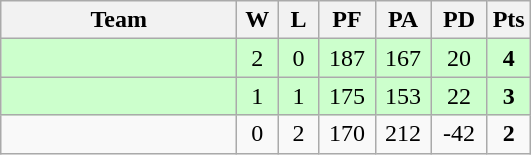<table class="wikitable" style="text-align:center;">
<tr>
<th width=150>Team</th>
<th width=20>W</th>
<th width=20>L</th>
<th width=30>PF</th>
<th width=30>PA</th>
<th width=30>PD</th>
<th width=20>Pts</th>
</tr>
<tr bgcolor="#ccffcc">
<td align="left"></td>
<td>2</td>
<td>0</td>
<td>187</td>
<td>167</td>
<td>20</td>
<td><strong>4</strong></td>
</tr>
<tr bgcolor="#ccffcc">
<td align="left"></td>
<td>1</td>
<td>1</td>
<td>175</td>
<td>153</td>
<td>22</td>
<td><strong>3</strong></td>
</tr>
<tr>
<td align="left"></td>
<td>0</td>
<td>2</td>
<td>170</td>
<td>212</td>
<td>-42</td>
<td><strong>2</strong></td>
</tr>
</table>
